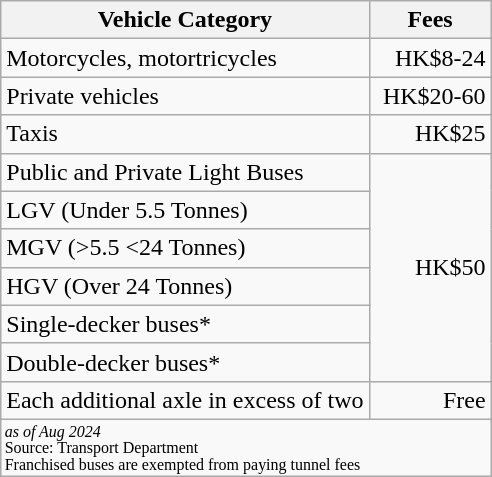<table class="wikitable">
<tr>
<th>Vehicle Category</th>
<th width="74">Fees</th>
</tr>
<tr>
<td height="13" valign="bottom">Motorcycles, motortricycles</td>
<td align="right" valign="bottom">HK$8-24</td>
</tr>
<tr>
<td style="text-decoration:none" height="13" valign="bottom">Private vehicles</td>
<td align="right" valign="bottom">HK$20-60</td>
</tr>
<tr>
<td height="13" valign="bottom">Taxis</td>
<td align="right" valign="bottom">HK$25</td>
</tr>
<tr>
<td height="13" valign="bottom">Public and Private Light Buses</td>
<td rowspan="6" align="right" valign="centre">HK$50</td>
</tr>
<tr>
<td height="13" valign="bottom">LGV (Under 5.5 Tonnes)</td>
</tr>
<tr>
<td height="13" valign="bottom">MGV (>5.5 <24 Tonnes)</td>
</tr>
<tr>
<td height="13" valign="bottom">HGV (Over 24 Tonnes)</td>
</tr>
<tr>
<td height="13" valign="bottom">Single-decker buses*</td>
</tr>
<tr>
<td height="13" valign="bottom">Double-decker buses*</td>
</tr>
<tr>
<td height="13" valign="bottom">Each additional axle in excess of two</td>
<td align="right" valign="bottom">Free</td>
</tr>
<tr valign="bottom">
<td colspan="2" style="font-size:8pt" height="13"><em>as of Aug 2024</em><br>Source: Transport Department<br>Franchised buses are exempted from paying tunnel fees</td>
</tr>
</table>
